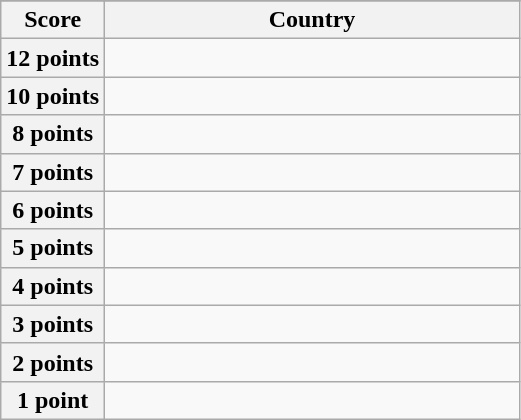<table class="wikitable">
<tr>
</tr>
<tr>
<th scope="col" width="20%">Score</th>
<th scope="col">Country</th>
</tr>
<tr>
<th scope="row">12 points</th>
<td></td>
</tr>
<tr>
<th scope="row">10 points</th>
<td></td>
</tr>
<tr>
<th scope="row">8 points</th>
<td></td>
</tr>
<tr>
<th scope="row">7 points</th>
<td></td>
</tr>
<tr>
<th scope="row">6 points</th>
<td></td>
</tr>
<tr>
<th scope="row">5 points</th>
<td></td>
</tr>
<tr>
<th scope="row">4 points</th>
<td></td>
</tr>
<tr>
<th scope="row">3 points</th>
<td></td>
</tr>
<tr>
<th scope="row">2 points</th>
<td></td>
</tr>
<tr>
<th scope="row">1 point</th>
<td></td>
</tr>
</table>
